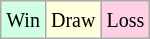<table class="wikitable">
<tr>
<td style="background:#d0ffe3;"><small>Win</small></td>
<td style="background:#ffd;"><small>Draw</small></td>
<td style="background:#ffd0e3;"><small>Loss</small></td>
</tr>
</table>
